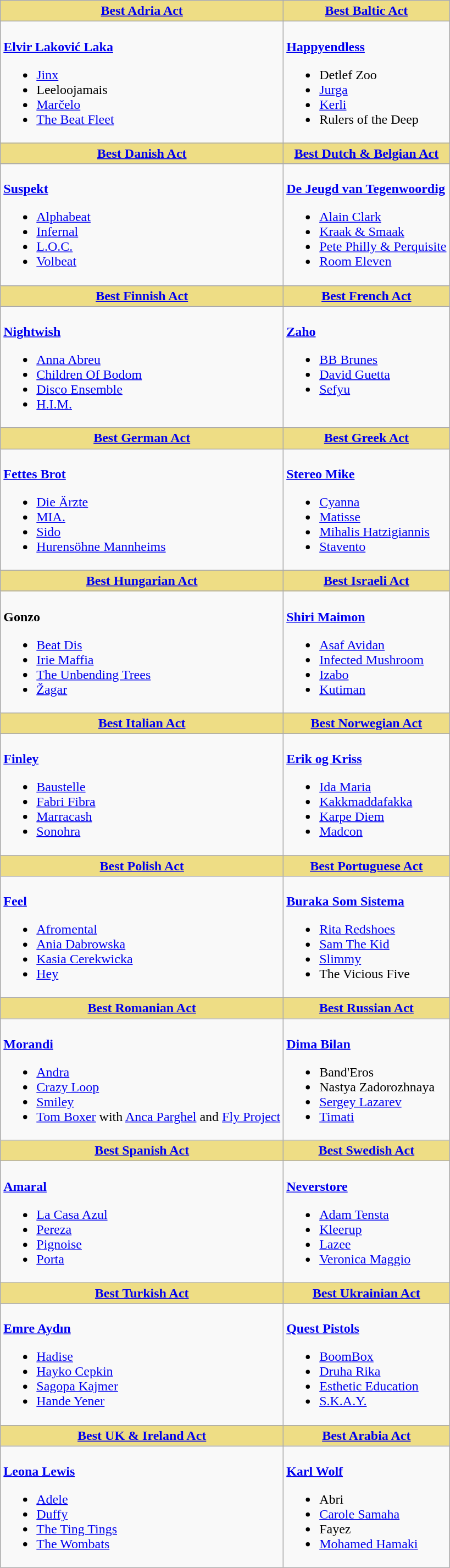<table class=wikitable style="width=100%">
<tr>
<th style="background:#EEDD85; width=50%"><a href='#'>Best Adria Act</a></th>
<th style="background:#EEDD85; width=50%"><a href='#'>Best Baltic Act</a></th>
</tr>
<tr>
<td valign="top"><br><strong><a href='#'>Elvir Laković Laka</a></strong><ul><li><a href='#'>Jinx</a></li><li>Leeloojamais</li><li><a href='#'>Marčelo</a></li><li><a href='#'>The Beat Fleet</a></li></ul></td>
<td valign="top"><br><strong><a href='#'>Happyendless</a></strong><ul><li>Detlef Zoo</li><li><a href='#'>Jurga</a></li><li><a href='#'>Kerli</a></li><li>Rulers of the Deep</li></ul></td>
</tr>
<tr>
<th style="background:#EEDD85; width=50%"><a href='#'>Best Danish Act</a></th>
<th style="background:#EEDD85; width=50%"><a href='#'>Best Dutch & Belgian Act</a></th>
</tr>
<tr>
<td valign="top"><br><strong><a href='#'>Suspekt</a></strong><ul><li><a href='#'>Alphabeat</a></li><li><a href='#'>Infernal</a></li><li><a href='#'>L.O.C.</a></li><li><a href='#'>Volbeat</a></li></ul></td>
<td valign="top"><br><strong><a href='#'>De Jeugd van Tegenwoordig</a></strong><ul><li><a href='#'>Alain Clark</a></li><li><a href='#'>Kraak & Smaak</a></li><li><a href='#'>Pete Philly & Perquisite</a></li><li><a href='#'>Room Eleven</a></li></ul></td>
</tr>
<tr>
<th style="background:#EEDD85; width=50%"><a href='#'>Best Finnish Act</a></th>
<th style="background:#EEDD85; width=50%"><a href='#'>Best French Act</a></th>
</tr>
<tr>
<td valign="top"><br><strong><a href='#'>Nightwish</a></strong><ul><li><a href='#'>Anna Abreu</a></li><li><a href='#'>Children Of Bodom</a></li><li><a href='#'>Disco Ensemble</a></li><li><a href='#'>H.I.M.</a></li></ul></td>
<td valign="top"><br><strong><a href='#'>Zaho</a></strong><ul><li><a href='#'>BB Brunes</a></li><li><a href='#'>David Guetta</a></li><li><a href='#'>Sefyu</a></li></ul></td>
</tr>
<tr>
<th style="background:#EEDD85; width=50%"><a href='#'>Best German Act</a></th>
<th style="background:#EEDD85; width=50%"><a href='#'>Best Greek Act</a></th>
</tr>
<tr>
<td valign="top"><br><strong><a href='#'>Fettes Brot</a></strong><ul><li><a href='#'>Die Ärzte</a></li><li><a href='#'>MIA.</a></li><li><a href='#'>Sido</a></li><li><a href='#'>Hurensöhne Mannheims</a></li></ul></td>
<td valign="top"><br><strong><a href='#'>Stereo Mike</a></strong><ul><li><a href='#'>Cyanna</a></li><li><a href='#'>Matisse</a></li><li><a href='#'>Mihalis Hatzigiannis</a></li><li><a href='#'>Stavento</a></li></ul></td>
</tr>
<tr>
<th style="background:#EEDD85; width=50%"><a href='#'>Best Hungarian Act</a></th>
<th style="background:#EEDD85; width=50%"><a href='#'>Best Israeli Act</a></th>
</tr>
<tr>
<td valign="top"><br><strong>Gonzo</strong><ul><li><a href='#'>Beat Dis</a></li><li><a href='#'>Irie Maffia</a></li><li><a href='#'>The Unbending Trees</a></li><li><a href='#'>Žagar</a></li></ul></td>
<td valign="top"><br><strong><a href='#'>Shiri Maimon</a></strong><ul><li><a href='#'>Asaf Avidan</a></li><li><a href='#'>Infected Mushroom</a></li><li><a href='#'>Izabo</a></li><li><a href='#'>Kutiman</a></li></ul></td>
</tr>
<tr>
<th style="background:#EEDD85; width=50%"><a href='#'>Best Italian Act</a></th>
<th style="background:#EEDD85; width=50%"><a href='#'>Best Norwegian Act</a></th>
</tr>
<tr>
<td valign="top"><br><strong><a href='#'>Finley</a></strong><ul><li><a href='#'>Baustelle</a></li><li><a href='#'>Fabri Fibra</a></li><li><a href='#'>Marracash</a></li><li><a href='#'>Sonohra</a></li></ul></td>
<td valign="top"><br><strong><a href='#'>Erik og Kriss</a></strong><ul><li><a href='#'>Ida Maria</a></li><li><a href='#'>Kakkmaddafakka</a></li><li><a href='#'>Karpe Diem</a></li><li><a href='#'>Madcon</a></li></ul></td>
</tr>
<tr>
<th style="background:#EEDD85; width=50%"><a href='#'>Best Polish Act</a></th>
<th style="background:#EEDD85; width=50%"><a href='#'>Best Portuguese Act</a></th>
</tr>
<tr>
<td valign="top"><br><strong><a href='#'>Feel</a></strong><ul><li><a href='#'>Afromental</a></li><li><a href='#'>Ania Dabrowska</a></li><li><a href='#'>Kasia Cerekwicka</a></li><li><a href='#'>Hey</a></li></ul></td>
<td valign="top"><br><strong><a href='#'>Buraka Som Sistema</a></strong><ul><li><a href='#'>Rita Redshoes</a></li><li><a href='#'>Sam The Kid</a></li><li><a href='#'>Slimmy</a></li><li>The Vicious Five</li></ul></td>
</tr>
<tr>
<th style="background:#EEDD85; width=50%"><a href='#'>Best Romanian Act</a></th>
<th style="background:#EEDD85; width=50%"><a href='#'>Best Russian Act</a></th>
</tr>
<tr>
<td valign="top"><br><strong><a href='#'>Morandi</a></strong><ul><li><a href='#'>Andra</a></li><li><a href='#'>Crazy Loop</a></li><li><a href='#'>Smiley</a></li><li><a href='#'>Tom Boxer</a> with <a href='#'>Anca Parghel</a> and <a href='#'>Fly Project</a></li></ul></td>
<td valign="top"><br><strong><a href='#'>Dima Bilan</a></strong><ul><li>Band'Eros</li><li>Nastya Zadorozhnaya</li><li><a href='#'>Sergey Lazarev</a></li><li><a href='#'>Timati</a></li></ul></td>
</tr>
<tr>
<th style="background:#EEDD85; width=50%"><a href='#'>Best Spanish Act</a></th>
<th style="background:#EEDD85; width=50%"><a href='#'>Best Swedish Act</a></th>
</tr>
<tr>
<td valign="top"><br><strong><a href='#'>Amaral</a></strong><ul><li><a href='#'>La Casa Azul</a></li><li><a href='#'>Pereza</a></li><li><a href='#'>Pignoise</a></li><li><a href='#'>Porta</a></li></ul></td>
<td valign="top"><br><strong><a href='#'>Neverstore</a></strong><ul><li><a href='#'>Adam Tensta</a></li><li><a href='#'>Kleerup</a></li><li><a href='#'>Lazee</a></li><li><a href='#'>Veronica Maggio</a></li></ul></td>
</tr>
<tr>
<th style="background:#EEDD85; width=50%"><a href='#'>Best Turkish Act</a></th>
<th style="background:#EEDD85; width=50%"><a href='#'>Best Ukrainian Act</a></th>
</tr>
<tr>
<td valign="top"><br><strong><a href='#'>Emre Aydın</a></strong><ul><li><a href='#'>Hadise</a></li><li><a href='#'>Hayko Cepkin</a></li><li><a href='#'>Sagopa Kajmer</a></li><li><a href='#'>Hande Yener</a></li></ul></td>
<td valign="top"><br><strong><a href='#'>Quest Pistols</a></strong><ul><li><a href='#'>BoomBox</a></li><li><a href='#'>Druha Rika</a></li><li><a href='#'>Esthetic Education</a></li><li><a href='#'>S.K.A.Y.</a></li></ul></td>
</tr>
<tr>
<th style="background:#EEDD85; width=50%"><a href='#'>Best UK & Ireland Act</a></th>
<th style="background:#EEDD85; width=50%"><a href='#'>Best Arabia Act</a></th>
</tr>
<tr>
<td valign="top"><br><strong><a href='#'>Leona Lewis</a></strong><ul><li><a href='#'>Adele</a></li><li><a href='#'>Duffy</a></li><li><a href='#'>The Ting Tings</a></li><li><a href='#'>The Wombats</a></li></ul></td>
<td valign="top"><br><strong><a href='#'>Karl Wolf</a></strong><ul><li>Abri</li><li><a href='#'>Carole Samaha</a></li><li>Fayez</li><li><a href='#'>Mohamed Hamaki</a></li></ul></td>
</tr>
</table>
